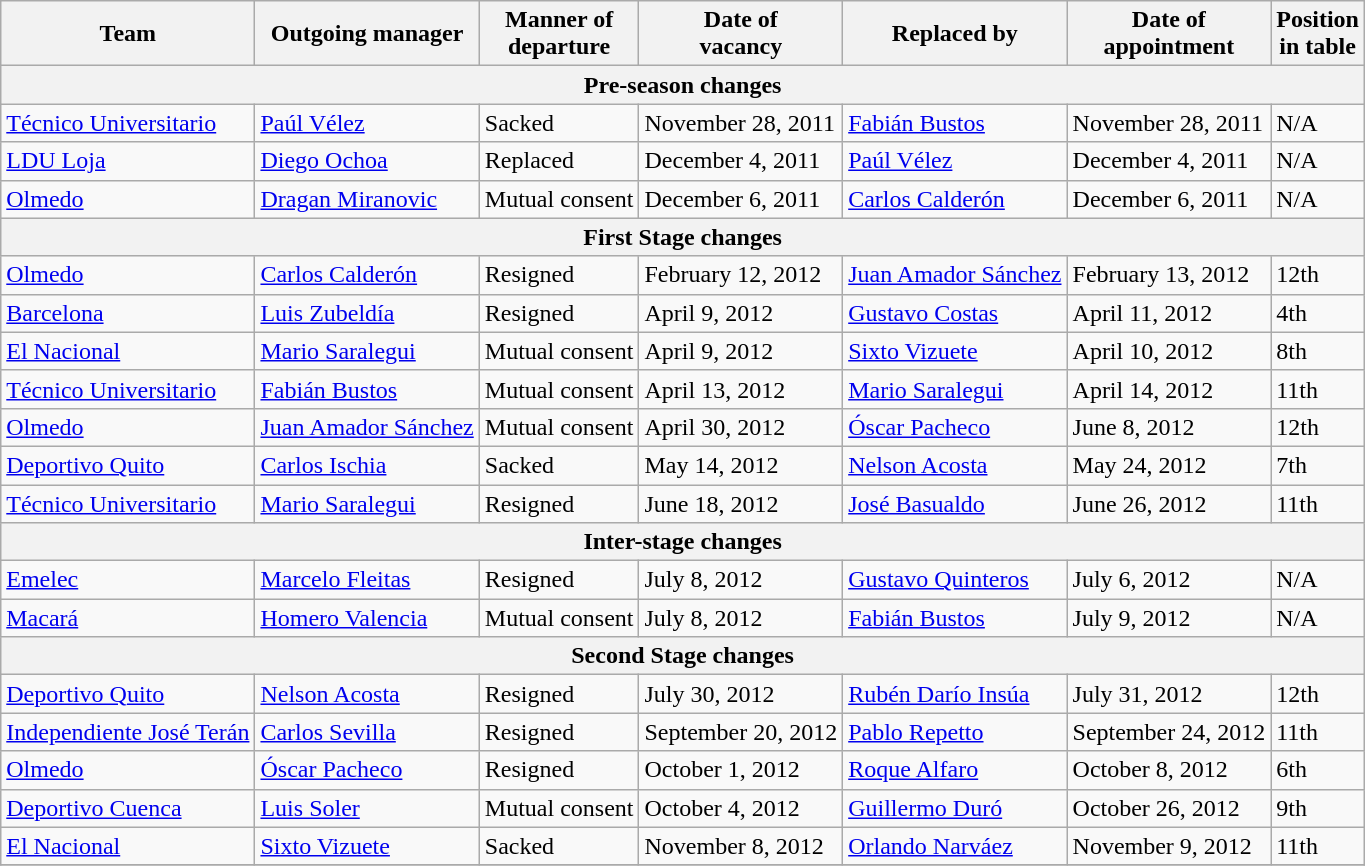<table class="wikitable">
<tr>
<th>Team</th>
<th>Outgoing manager</th>
<th>Manner of<br>departure</th>
<th>Date of<br>vacancy</th>
<th>Replaced by</th>
<th>Date of<br>appointment</th>
<th>Position<br>in table</th>
</tr>
<tr>
<th colspan=7>Pre-season changes</th>
</tr>
<tr>
<td><a href='#'>Técnico Universitario</a></td>
<td><a href='#'>Paúl Vélez</a></td>
<td>Sacked</td>
<td>November 28, 2011</td>
<td><a href='#'>Fabián Bustos</a></td>
<td>November 28, 2011</td>
<td>N/A</td>
</tr>
<tr>
<td><a href='#'>LDU Loja</a></td>
<td><a href='#'>Diego Ochoa</a></td>
<td>Replaced</td>
<td>December 4, 2011</td>
<td><a href='#'>Paúl Vélez</a></td>
<td>December 4, 2011</td>
<td>N/A</td>
</tr>
<tr>
<td><a href='#'>Olmedo</a></td>
<td><a href='#'>Dragan Miranovic</a></td>
<td>Mutual consent</td>
<td>December 6, 2011</td>
<td><a href='#'>Carlos Calderón</a></td>
<td>December 6, 2011</td>
<td>N/A</td>
</tr>
<tr>
<th colspan=7>First Stage changes</th>
</tr>
<tr>
<td><a href='#'>Olmedo</a></td>
<td><a href='#'>Carlos Calderón</a></td>
<td>Resigned</td>
<td>February 12, 2012</td>
<td><a href='#'>Juan Amador Sánchez</a></td>
<td>February 13, 2012</td>
<td>12th</td>
</tr>
<tr>
<td><a href='#'>Barcelona</a></td>
<td><a href='#'>Luis Zubeldía</a></td>
<td>Resigned</td>
<td>April 9, 2012</td>
<td><a href='#'>Gustavo Costas</a></td>
<td>April 11, 2012</td>
<td>4th</td>
</tr>
<tr>
<td><a href='#'>El Nacional</a></td>
<td><a href='#'>Mario Saralegui</a></td>
<td>Mutual consent</td>
<td>April 9, 2012</td>
<td><a href='#'>Sixto Vizuete</a></td>
<td>April 10, 2012</td>
<td>8th</td>
</tr>
<tr>
<td><a href='#'>Técnico Universitario</a></td>
<td><a href='#'>Fabián Bustos</a></td>
<td>Mutual consent</td>
<td>April 13, 2012</td>
<td><a href='#'>Mario Saralegui</a></td>
<td>April 14, 2012</td>
<td>11th</td>
</tr>
<tr>
<td><a href='#'>Olmedo</a></td>
<td><a href='#'>Juan Amador Sánchez</a></td>
<td>Mutual consent</td>
<td>April 30, 2012</td>
<td><a href='#'>Óscar Pacheco</a></td>
<td>June 8, 2012</td>
<td>12th</td>
</tr>
<tr>
<td><a href='#'>Deportivo Quito</a></td>
<td><a href='#'>Carlos Ischia</a></td>
<td>Sacked</td>
<td>May 14, 2012</td>
<td><a href='#'>Nelson Acosta</a></td>
<td>May 24, 2012</td>
<td>7th</td>
</tr>
<tr>
<td><a href='#'>Técnico Universitario</a></td>
<td><a href='#'>Mario Saralegui</a></td>
<td>Resigned</td>
<td>June 18, 2012</td>
<td><a href='#'>José Basualdo</a></td>
<td>June 26, 2012</td>
<td>11th</td>
</tr>
<tr>
<th colspan=7>Inter-stage changes</th>
</tr>
<tr>
<td><a href='#'>Emelec</a></td>
<td><a href='#'>Marcelo Fleitas</a></td>
<td>Resigned</td>
<td>July 8, 2012</td>
<td><a href='#'>Gustavo Quinteros</a></td>
<td>July 6, 2012</td>
<td>N/A</td>
</tr>
<tr>
<td><a href='#'>Macará</a></td>
<td><a href='#'>Homero Valencia</a></td>
<td>Mutual consent</td>
<td>July 8, 2012</td>
<td><a href='#'>Fabián Bustos</a></td>
<td>July 9, 2012</td>
<td>N/A</td>
</tr>
<tr>
<th colspan=7>Second Stage changes</th>
</tr>
<tr>
<td><a href='#'>Deportivo Quito</a></td>
<td><a href='#'>Nelson Acosta</a></td>
<td>Resigned</td>
<td>July 30, 2012</td>
<td><a href='#'>Rubén Darío Insúa</a></td>
<td>July 31, 2012</td>
<td>12th</td>
</tr>
<tr>
<td><a href='#'>Independiente José Terán</a></td>
<td><a href='#'>Carlos Sevilla</a></td>
<td>Resigned</td>
<td>September 20, 2012</td>
<td><a href='#'>Pablo Repetto</a></td>
<td>September 24, 2012</td>
<td>11th</td>
</tr>
<tr>
<td><a href='#'>Olmedo</a></td>
<td><a href='#'>Óscar Pacheco</a></td>
<td>Resigned</td>
<td>October 1, 2012</td>
<td><a href='#'>Roque Alfaro</a></td>
<td>October 8, 2012</td>
<td>6th</td>
</tr>
<tr>
<td><a href='#'>Deportivo Cuenca</a></td>
<td><a href='#'>Luis Soler</a></td>
<td>Mutual consent</td>
<td>October 4, 2012</td>
<td><a href='#'>Guillermo Duró</a></td>
<td>October 26, 2012</td>
<td>9th</td>
</tr>
<tr>
<td><a href='#'>El Nacional</a></td>
<td><a href='#'>Sixto Vizuete</a></td>
<td>Sacked</td>
<td>November 8, 2012</td>
<td><a href='#'>Orlando Narváez</a></td>
<td>November 9, 2012</td>
<td>11th</td>
</tr>
<tr>
</tr>
</table>
